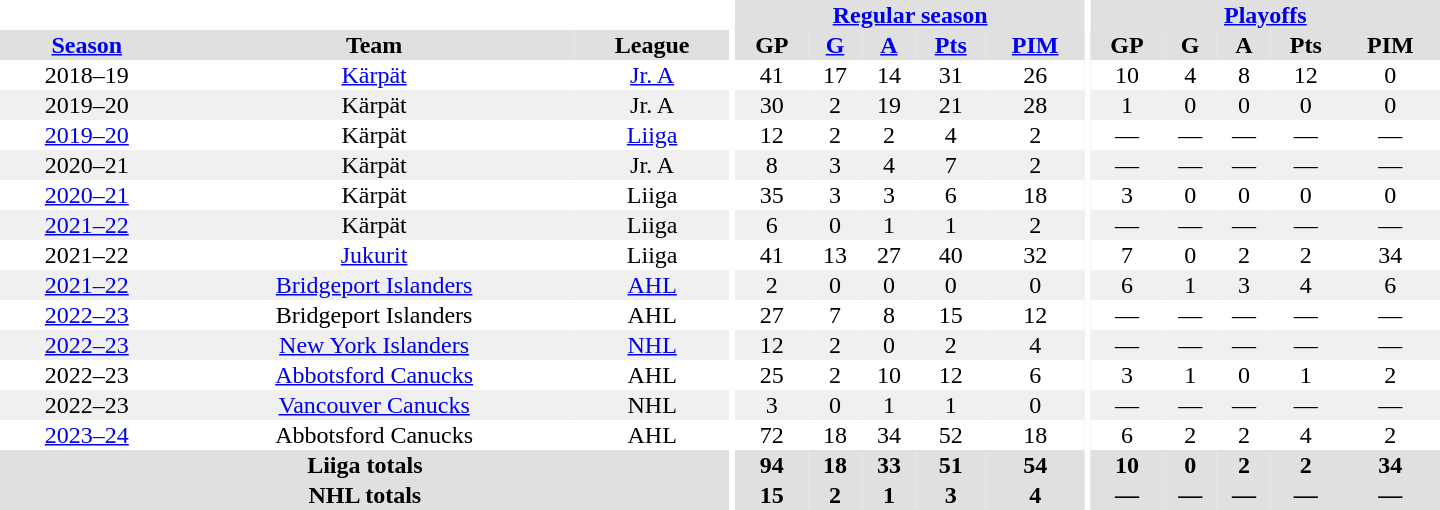<table border="0" cellpadding="1" cellspacing="0" style="text-align:center; width:60em;">
<tr bgcolor="#e0e0e0">
<th colspan="3" bgcolor="#ffffff"></th>
<th rowspan="99" bgcolor="#ffffff"></th>
<th colspan="5"><a href='#'>Regular season</a></th>
<th rowspan="99" bgcolor="#ffffff"></th>
<th colspan="5"><a href='#'>Playoffs</a></th>
</tr>
<tr bgcolor="#e0e0e0">
<th><a href='#'>Season</a></th>
<th>Team</th>
<th>League</th>
<th>GP</th>
<th><a href='#'>G</a></th>
<th><a href='#'>A</a></th>
<th><a href='#'>Pts</a></th>
<th><a href='#'>PIM</a></th>
<th>GP</th>
<th>G</th>
<th>A</th>
<th>Pts</th>
<th>PIM</th>
</tr>
<tr>
<td>2018–19</td>
<td><a href='#'>Kärpät</a></td>
<td><a href='#'>Jr. A</a></td>
<td>41</td>
<td>17</td>
<td>14</td>
<td>31</td>
<td>26</td>
<td>10</td>
<td>4</td>
<td>8</td>
<td>12</td>
<td>0</td>
</tr>
<tr bgcolor="f0f0f0">
<td>2019–20</td>
<td>Kärpät</td>
<td>Jr. A</td>
<td>30</td>
<td>2</td>
<td>19</td>
<td>21</td>
<td>28</td>
<td>1</td>
<td>0</td>
<td>0</td>
<td>0</td>
<td>0</td>
</tr>
<tr>
<td><a href='#'>2019–20</a></td>
<td>Kärpät</td>
<td><a href='#'>Liiga</a></td>
<td>12</td>
<td>2</td>
<td>2</td>
<td>4</td>
<td>2</td>
<td>—</td>
<td>—</td>
<td>—</td>
<td>—</td>
<td>—</td>
</tr>
<tr bgcolor="f0f0f0">
<td>2020–21</td>
<td>Kärpät</td>
<td>Jr. A</td>
<td>8</td>
<td>3</td>
<td>4</td>
<td>7</td>
<td>2</td>
<td>—</td>
<td>—</td>
<td>—</td>
<td>—</td>
<td>—</td>
</tr>
<tr>
<td><a href='#'>2020–21</a></td>
<td>Kärpät</td>
<td>Liiga</td>
<td>35</td>
<td>3</td>
<td>3</td>
<td>6</td>
<td>18</td>
<td>3</td>
<td>0</td>
<td>0</td>
<td>0</td>
<td>0</td>
</tr>
<tr bgcolor="f0f0f0">
<td><a href='#'>2021–22</a></td>
<td>Kärpät</td>
<td>Liiga</td>
<td>6</td>
<td>0</td>
<td>1</td>
<td>1</td>
<td>2</td>
<td>—</td>
<td>—</td>
<td>—</td>
<td>—</td>
<td>—</td>
</tr>
<tr>
<td>2021–22</td>
<td><a href='#'>Jukurit</a></td>
<td>Liiga</td>
<td>41</td>
<td>13</td>
<td>27</td>
<td>40</td>
<td>32</td>
<td>7</td>
<td>0</td>
<td>2</td>
<td>2</td>
<td>34</td>
</tr>
<tr bgcolor="f0f0f0">
<td><a href='#'>2021–22</a></td>
<td><a href='#'>Bridgeport Islanders</a></td>
<td><a href='#'>AHL</a></td>
<td>2</td>
<td>0</td>
<td>0</td>
<td>0</td>
<td>0</td>
<td>6</td>
<td>1</td>
<td>3</td>
<td>4</td>
<td>6</td>
</tr>
<tr>
<td><a href='#'>2022–23</a></td>
<td>Bridgeport Islanders</td>
<td>AHL</td>
<td>27</td>
<td>7</td>
<td>8</td>
<td>15</td>
<td>12</td>
<td>—</td>
<td>—</td>
<td>—</td>
<td>—</td>
<td>—</td>
</tr>
<tr bgcolor="f0f0f0">
<td><a href='#'>2022–23</a></td>
<td><a href='#'>New York Islanders</a></td>
<td><a href='#'>NHL</a></td>
<td>12</td>
<td>2</td>
<td>0</td>
<td>2</td>
<td>4</td>
<td>—</td>
<td>—</td>
<td>—</td>
<td>—</td>
<td>—</td>
</tr>
<tr>
<td>2022–23</td>
<td><a href='#'>Abbotsford Canucks</a></td>
<td>AHL</td>
<td>25</td>
<td>2</td>
<td>10</td>
<td>12</td>
<td>6</td>
<td>3</td>
<td>1</td>
<td>0</td>
<td>1</td>
<td>2</td>
</tr>
<tr bgcolor="f0f0f0">
<td>2022–23</td>
<td><a href='#'>Vancouver Canucks</a></td>
<td>NHL</td>
<td>3</td>
<td>0</td>
<td>1</td>
<td>1</td>
<td>0</td>
<td>—</td>
<td>—</td>
<td>—</td>
<td>—</td>
<td>—</td>
</tr>
<tr>
<td><a href='#'>2023–24</a></td>
<td>Abbotsford Canucks</td>
<td>AHL</td>
<td>72</td>
<td>18</td>
<td>34</td>
<td>52</td>
<td>18</td>
<td>6</td>
<td>2</td>
<td>2</td>
<td>4</td>
<td>2</td>
</tr>
<tr bgcolor="#e0e0e0">
<th colspan="3">Liiga totals</th>
<th>94</th>
<th>18</th>
<th>33</th>
<th>51</th>
<th>54</th>
<th>10</th>
<th>0</th>
<th>2</th>
<th>2</th>
<th>34</th>
</tr>
<tr bgcolor="#e0e0e0">
<th colspan="3">NHL totals</th>
<th>15</th>
<th>2</th>
<th>1</th>
<th>3</th>
<th>4</th>
<th>—</th>
<th>—</th>
<th>—</th>
<th>—</th>
<th>—</th>
</tr>
</table>
